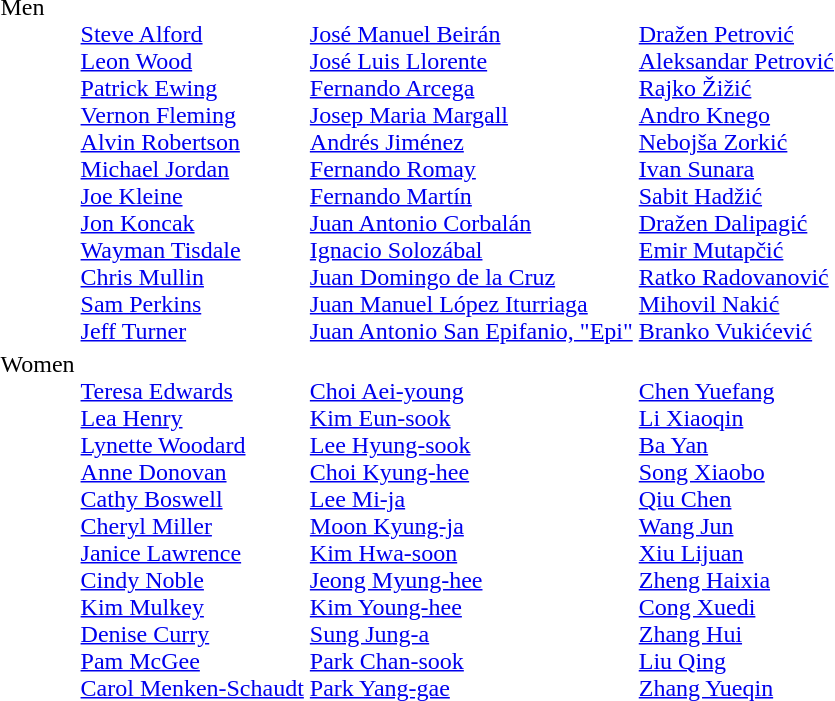<table>
<tr valign="top">
<td>Men<br></td>
<td><br><a href='#'>Steve Alford</a><br> <a href='#'>Leon Wood</a><br> <a href='#'>Patrick Ewing</a><br> <a href='#'>Vernon Fleming</a><br> <a href='#'>Alvin Robertson</a><br> <a href='#'>Michael Jordan</a><br> <a href='#'>Joe Kleine</a><br> <a href='#'>Jon Koncak</a><br> <a href='#'>Wayman Tisdale</a><br> <a href='#'>Chris Mullin</a><br> <a href='#'>Sam Perkins</a><br> <a href='#'>Jeff Turner</a></td>
<td><br><a href='#'>José Manuel Beirán</a><br> <a href='#'>José Luis Llorente</a><br> <a href='#'>Fernando Arcega</a><br> <a href='#'>Josep Maria Margall</a><br> <a href='#'>Andrés Jiménez</a><br> <a href='#'>Fernando Romay</a><br> <a href='#'>Fernando Martín</a><br> <a href='#'>Juan Antonio Corbalán</a><br> <a href='#'>Ignacio Solozábal</a><br> <a href='#'>Juan Domingo de la Cruz</a><br> <a href='#'>Juan Manuel López Iturriaga</a><br> <a href='#'>Juan Antonio San Epifanio, "Epi"</a></td>
<td><br><a href='#'>Dražen Petrović</a><br> <a href='#'>Aleksandar Petrović</a><br> <a href='#'>Rajko Žižić</a><br> <a href='#'>Andro Knego</a><br> <a href='#'>Nebojša Zorkić</a><br> <a href='#'>Ivan Sunara</a><br> <a href='#'>Sabit Hadžić</a><br> <a href='#'>Dražen Dalipagić</a><br> <a href='#'>Emir Mutapčić</a><br> <a href='#'>Ratko Radovanović</a><br> <a href='#'>Mihovil Nakić</a><br> <a href='#'>Branko Vukićević</a></td>
</tr>
<tr valign="top">
<td>Women<br></td>
<td><br><a href='#'>Teresa Edwards</a><br><a href='#'>Lea Henry</a><br><a href='#'>Lynette Woodard</a><br><a href='#'>Anne Donovan</a><br><a href='#'>Cathy Boswell</a><br><a href='#'>Cheryl Miller</a><br><a href='#'>Janice Lawrence</a><br><a href='#'>Cindy Noble</a><br><a href='#'>Kim Mulkey</a><br><a href='#'>Denise Curry</a><br><a href='#'>Pam McGee</a><br><a href='#'>Carol Menken-Schaudt</a></td>
<td><br><a href='#'>Choi Aei-young</a><br><a href='#'>Kim Eun-sook</a><br><a href='#'>Lee Hyung-sook</a><br><a href='#'>Choi Kyung-hee</a><br><a href='#'>Lee Mi-ja</a><br><a href='#'>Moon Kyung-ja</a><br><a href='#'>Kim Hwa-soon</a><br><a href='#'>Jeong Myung-hee</a><br><a href='#'>Kim Young-hee</a><br><a href='#'>Sung Jung-a</a><br><a href='#'>Park Chan-sook</a><br><a href='#'>Park Yang-gae</a></td>
<td><br><a href='#'>Chen Yuefang</a><br><a href='#'>Li Xiaoqin</a><br><a href='#'>Ba Yan</a><br><a href='#'>Song Xiaobo</a><br><a href='#'>Qiu Chen</a><br><a href='#'>Wang Jun</a><br><a href='#'>Xiu Lijuan</a><br><a href='#'>Zheng Haixia</a><br><a href='#'>Cong Xuedi</a><br><a href='#'>Zhang Hui</a><br><a href='#'>Liu Qing</a><br><a href='#'>Zhang Yueqin</a></td>
</tr>
</table>
